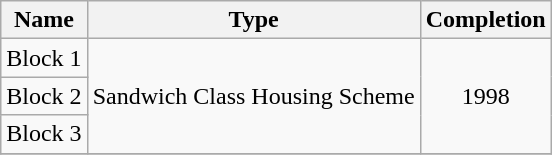<table class="wikitable" style="text-align: center">
<tr>
<th>Name</th>
<th>Type</th>
<th>Completion</th>
</tr>
<tr>
<td>Block 1</td>
<td rowspan="3">Sandwich Class Housing Scheme</td>
<td rowspan="3">1998</td>
</tr>
<tr>
<td>Block 2</td>
</tr>
<tr>
<td>Block 3</td>
</tr>
<tr>
</tr>
</table>
